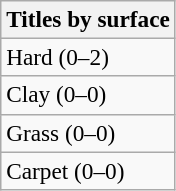<table class=wikitable style=font-size:97%>
<tr>
<th>Titles by surface</th>
</tr>
<tr>
<td>Hard (0–2)</td>
</tr>
<tr>
<td>Clay (0–0)</td>
</tr>
<tr>
<td>Grass (0–0)</td>
</tr>
<tr>
<td>Carpet (0–0)</td>
</tr>
</table>
